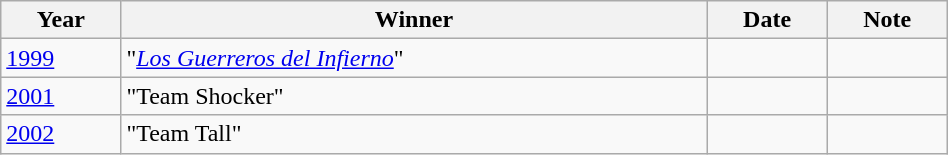<table class="wikitable" width=50%>
<tr>
<th>Year</th>
<th>Winner</th>
<th>Date</th>
<th>Note</th>
</tr>
<tr>
<td><a href='#'>1999</a></td>
<td>"<em><a href='#'>Los Guerreros del Infierno</a></em>"<br></td>
<td></td>
<td></td>
</tr>
<tr>
<td><a href='#'>2001</a></td>
<td>"Team Shocker"<br></td>
<td></td>
<td></td>
</tr>
<tr>
<td><a href='#'>2002</a></td>
<td>"Team Tall"<br></td>
<td></td>
<td></td>
</tr>
</table>
